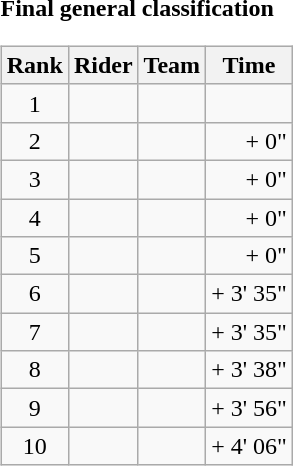<table>
<tr>
<td><strong>Final general classification</strong><br><table class="wikitable">
<tr>
<th scope="col">Rank</th>
<th scope="col">Rider</th>
<th scope="col">Team</th>
<th scope="col">Time</th>
</tr>
<tr>
<td style="text-align:center;">1</td>
<td></td>
<td></td>
<td style="text-align:right;"></td>
</tr>
<tr>
<td style="text-align:center;">2</td>
<td></td>
<td></td>
<td style="text-align:right;">+ 0"</td>
</tr>
<tr>
<td style="text-align:center;">3</td>
<td></td>
<td></td>
<td style="text-align:right;">+ 0"</td>
</tr>
<tr>
<td style="text-align:center;">4</td>
<td></td>
<td></td>
<td style="text-align:right;">+ 0"</td>
</tr>
<tr>
<td style="text-align:center;">5</td>
<td></td>
<td></td>
<td style="text-align:right;">+ 0"</td>
</tr>
<tr>
<td style="text-align:center;">6</td>
<td></td>
<td></td>
<td style="text-align:right;">+ 3' 35"</td>
</tr>
<tr>
<td style="text-align:center;">7</td>
<td></td>
<td></td>
<td style="text-align:right;">+ 3' 35"</td>
</tr>
<tr>
<td style="text-align:center;">8</td>
<td></td>
<td></td>
<td style="text-align:right;">+ 3' 38"</td>
</tr>
<tr>
<td style="text-align:center;">9</td>
<td></td>
<td></td>
<td style="text-align:right;">+ 3' 56"</td>
</tr>
<tr>
<td style="text-align:center;">10</td>
<td></td>
<td></td>
<td style="text-align:right;">+ 4' 06"</td>
</tr>
</table>
</td>
</tr>
</table>
